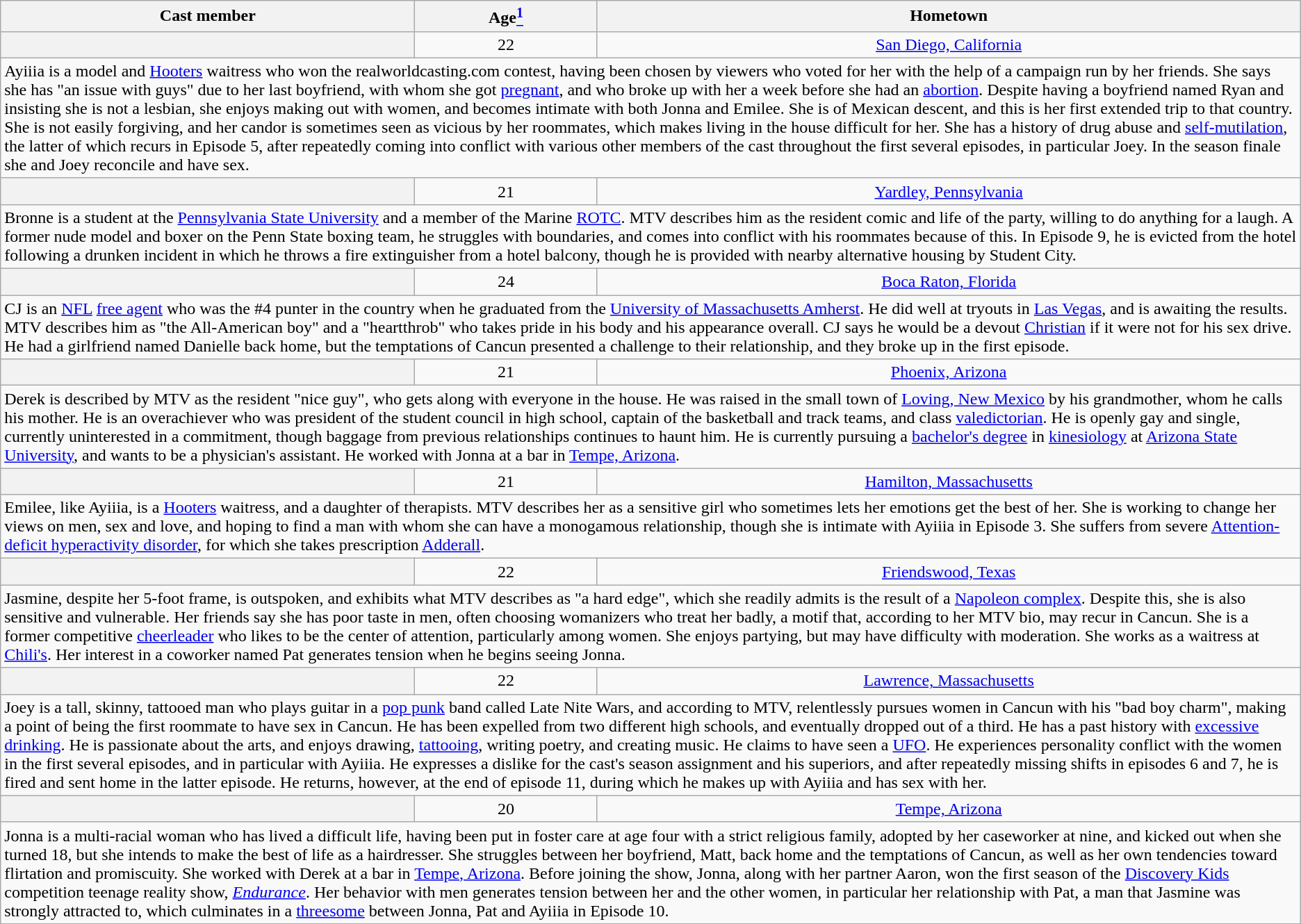<table class="wikitable sortable" style="text-align:center;">
<tr>
<th scope="col">Cast member</th>
<th scope="col">Age<a href='#'><sup>1</sup></a></th>
<th scope="col">Hometown</th>
</tr>
<tr>
<th scope="row"></th>
<td>22</td>
<td><a href='#'>San Diego, California</a></td>
</tr>
<tr class="expand-child">
<td colspan="3" align="left">Ayiiia is a model and <a href='#'>Hooters</a> waitress who won the realworldcasting.com contest, having been chosen by viewers who voted for her with the help of a campaign run by her friends. She says she has "an issue with guys" due to her last boyfriend, with whom she got <a href='#'>pregnant</a>, and who broke up with her a week before she had an <a href='#'>abortion</a>. Despite having a boyfriend named Ryan and insisting she is not a lesbian, she enjoys making out with women, and becomes intimate with both Jonna and Emilee. She is of Mexican descent, and this is her first extended trip to that country. She is not easily forgiving, and her candor is sometimes seen as vicious by her roommates, which makes living in the house difficult for her. She has a history of drug abuse and <a href='#'>self-mutilation</a>, the latter of which recurs in Episode 5, after repeatedly coming into conflict with various other members of the cast throughout the first several episodes, in particular Joey. In the season finale she and Joey reconcile and have sex.</td>
</tr>
<tr>
<th scope="row"></th>
<td>21</td>
<td><a href='#'>Yardley, Pennsylvania</a></td>
</tr>
<tr class="expand-child">
<td colspan="3" align="left">Bronne is a student at the <a href='#'>Pennsylvania State University</a> and a member of the Marine <a href='#'>ROTC</a>. MTV describes him as the resident comic and life of the party, willing to do anything for a laugh. A former nude model and boxer on the Penn State boxing team, he struggles with boundaries, and comes into conflict with his roommates because of this. In Episode 9, he is evicted from the hotel following a drunken incident in which he throws a fire extinguisher from a hotel balcony, though he is provided with nearby alternative housing by Student City.</td>
</tr>
<tr>
<th scope="row"></th>
<td>24</td>
<td><a href='#'>Boca Raton, Florida</a></td>
</tr>
<tr class="expand-child">
<td colspan="3" align="left">CJ is an <a href='#'>NFL</a> <a href='#'>free agent</a> who was the #4 punter in the country when he graduated from the <a href='#'>University of Massachusetts Amherst</a>. He did well at tryouts in <a href='#'>Las Vegas</a>, and is awaiting the results. MTV describes him as "the All-American boy" and a "heartthrob" who takes pride in his body and his appearance overall. CJ says he would be a devout <a href='#'>Christian</a> if it were not for his sex drive. He had a girlfriend named Danielle back home, but the temptations of Cancun presented a challenge to their relationship, and they broke up in the first episode.</td>
</tr>
<tr>
<th scope="row"></th>
<td>21</td>
<td><a href='#'>Phoenix, Arizona</a></td>
</tr>
<tr class="expand-child">
<td colspan="3" align="left">Derek is described by MTV as the resident "nice guy", who gets along with everyone in the house. He was raised in the small town of <a href='#'>Loving, New Mexico</a> by his grandmother, whom he calls his mother. He is an overachiever who was president of the student council in high school, captain of the basketball and track teams, and class <a href='#'>valedictorian</a>. He is openly gay and single, currently uninterested in a commitment, though baggage from previous relationships continues to haunt him. He is currently pursuing a <a href='#'>bachelor's degree</a> in <a href='#'>kinesiology</a> at <a href='#'>Arizona State University</a>, and wants to be a physician's assistant. He worked with Jonna at a bar in <a href='#'>Tempe, Arizona</a>.</td>
</tr>
<tr>
<th scope="row"></th>
<td>21</td>
<td><a href='#'>Hamilton, Massachusetts</a></td>
</tr>
<tr class="expand-child">
<td colspan="3" align="left">Emilee, like Ayiiia, is a <a href='#'>Hooters</a> waitress, and a daughter of therapists. MTV describes her as a sensitive girl who sometimes lets her emotions get the best of her. She is working to change her views on men, sex and love, and hoping to find a man with whom she can have a monogamous relationship, though she is intimate with Ayiiia in Episode 3. She suffers from severe <a href='#'>Attention-deficit hyperactivity disorder</a>, for which she takes prescription <a href='#'>Adderall</a>.</td>
</tr>
<tr>
<th scope="row"></th>
<td>22</td>
<td><a href='#'>Friendswood, Texas</a></td>
</tr>
<tr class="expand-child">
<td colspan="3" align="left">Jasmine, despite her 5-foot frame, is outspoken, and exhibits what MTV describes as "a hard edge", which she readily admits is the result of a <a href='#'>Napoleon complex</a>. Despite this, she is also sensitive and vulnerable. Her friends say she has poor taste in men, often choosing womanizers who treat her badly, a motif that, according to her MTV bio, may recur in Cancun. She is a former competitive <a href='#'>cheerleader</a> who likes to be the center of attention, particularly among women. She enjoys partying, but may have difficulty with moderation. She works as a waitress at <a href='#'>Chili's</a>. Her interest in a coworker named Pat generates tension when he begins seeing Jonna.</td>
</tr>
<tr>
<th scope="row"></th>
<td>22</td>
<td><a href='#'>Lawrence, Massachusetts</a></td>
</tr>
<tr class="expand-child">
<td colspan="3" align="left">Joey is a tall, skinny, tattooed man who plays guitar in a <a href='#'>pop punk</a> band called Late Nite Wars, and according to MTV, relentlessly pursues women in Cancun with his "bad boy charm", making a point of being the first roommate to have sex in Cancun. He has been expelled from two different high schools, and eventually dropped out of a third. He has a past history with <a href='#'>excessive drinking</a>. He is passionate about the arts, and enjoys drawing, <a href='#'>tattooing</a>, writing poetry, and creating music. He claims to have seen a <a href='#'>UFO</a>. He experiences personality conflict with the women in the first several episodes, and in particular with Ayiiia. He expresses a dislike for the cast's season assignment and his superiors, and after repeatedly missing shifts in episodes 6 and 7, he is fired and sent home in the latter episode. He returns, however, at the end of episode 11, during which he makes up with Ayiiia and has sex with her.</td>
</tr>
<tr>
<th scope="row"></th>
<td>20</td>
<td><a href='#'>Tempe, Arizona</a></td>
</tr>
<tr class="expand-child">
<td colspan="3" align="left">Jonna is a multi-racial woman who has lived a difficult life, having been put in foster care at age four with a strict religious family, adopted by her caseworker at nine, and kicked out when she turned 18, but she intends to make the best of life as a hairdresser. She struggles between her boyfriend, Matt, back home and the temptations of Cancun, as well as her own tendencies toward flirtation and promiscuity. She worked with Derek at a bar in <a href='#'>Tempe, Arizona</a>. Before joining the show, Jonna, along with her partner Aaron, won the first season of the <a href='#'>Discovery Kids</a> competition teenage reality show, <em><a href='#'>Endurance</a></em>. Her behavior with men generates tension between her and the other women, in particular her relationship with Pat, a man that Jasmine was strongly attracted to, which culminates in a <a href='#'>threesome</a> between Jonna, Pat and Ayiiia in Episode 10.</td>
</tr>
<tr>
</tr>
</table>
